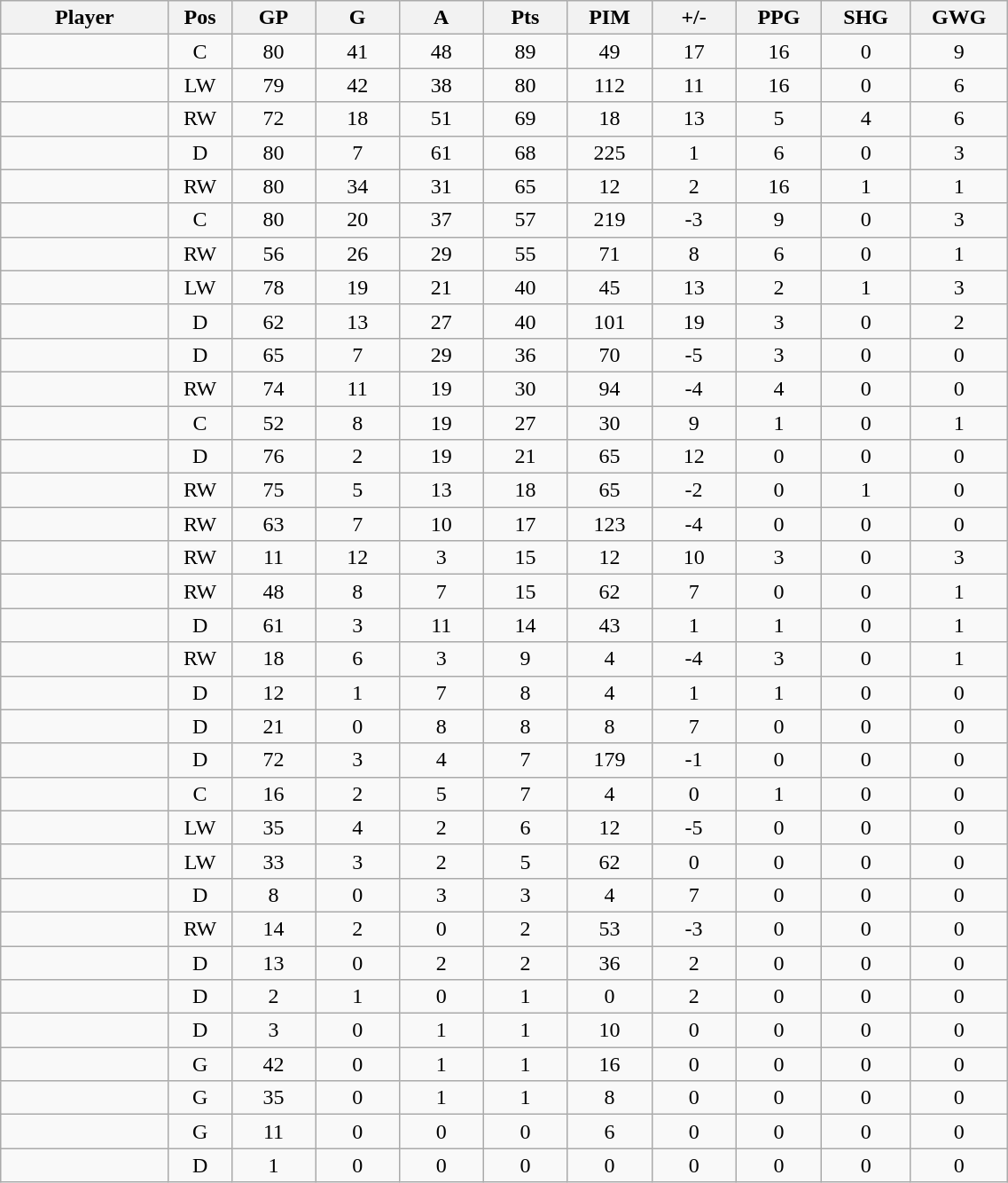<table class="wikitable sortable" width="60%">
<tr ALIGN="center">
<th bgcolor="#DDDDFF" width="10%">Player</th>
<th bgcolor="#DDDDFF" width="3%" title="Position">Pos</th>
<th bgcolor="#DDDDFF" width="5%" title="Games played">GP</th>
<th bgcolor="#DDDDFF" width="5%" title="Goals">G</th>
<th bgcolor="#DDDDFF" width="5%" title="Assists">A</th>
<th bgcolor="#DDDDFF" width="5%" title="Points">Pts</th>
<th bgcolor="#DDDDFF" width="5%" title="Penalties in Minutes">PIM</th>
<th bgcolor="#DDDDFF" width="5%" title="Plus/Minus">+/-</th>
<th bgcolor="#DDDDFF" width="5%" title="Power Play Goals">PPG</th>
<th bgcolor="#DDDDFF" width="5%" title="Short-handed Goals">SHG</th>
<th bgcolor="#DDDDFF" width="5%" title="Game-winning Goals">GWG</th>
</tr>
<tr align="center">
<td align="right"></td>
<td>C</td>
<td>80</td>
<td>41</td>
<td>48</td>
<td>89</td>
<td>49</td>
<td>17</td>
<td>16</td>
<td>0</td>
<td>9</td>
</tr>
<tr align="center">
<td align="right"></td>
<td>LW</td>
<td>79</td>
<td>42</td>
<td>38</td>
<td>80</td>
<td>112</td>
<td>11</td>
<td>16</td>
<td>0</td>
<td>6</td>
</tr>
<tr align="center">
<td align="right"></td>
<td>RW</td>
<td>72</td>
<td>18</td>
<td>51</td>
<td>69</td>
<td>18</td>
<td>13</td>
<td>5</td>
<td>4</td>
<td>6</td>
</tr>
<tr align="center">
<td align="right"></td>
<td>D</td>
<td>80</td>
<td>7</td>
<td>61</td>
<td>68</td>
<td>225</td>
<td>1</td>
<td>6</td>
<td>0</td>
<td>3</td>
</tr>
<tr align="center">
<td align="right"></td>
<td>RW</td>
<td>80</td>
<td>34</td>
<td>31</td>
<td>65</td>
<td>12</td>
<td>2</td>
<td>16</td>
<td>1</td>
<td>1</td>
</tr>
<tr align="center">
<td align="right"></td>
<td>C</td>
<td>80</td>
<td>20</td>
<td>37</td>
<td>57</td>
<td>219</td>
<td>-3</td>
<td>9</td>
<td>0</td>
<td>3</td>
</tr>
<tr align="center">
<td align="right"></td>
<td>RW</td>
<td>56</td>
<td>26</td>
<td>29</td>
<td>55</td>
<td>71</td>
<td>8</td>
<td>6</td>
<td>0</td>
<td>1</td>
</tr>
<tr align="center">
<td align="right"></td>
<td>LW</td>
<td>78</td>
<td>19</td>
<td>21</td>
<td>40</td>
<td>45</td>
<td>13</td>
<td>2</td>
<td>1</td>
<td>3</td>
</tr>
<tr align="center">
<td align="right"></td>
<td>D</td>
<td>62</td>
<td>13</td>
<td>27</td>
<td>40</td>
<td>101</td>
<td>19</td>
<td>3</td>
<td>0</td>
<td>2</td>
</tr>
<tr align="center">
<td align="right"></td>
<td>D</td>
<td>65</td>
<td>7</td>
<td>29</td>
<td>36</td>
<td>70</td>
<td>-5</td>
<td>3</td>
<td>0</td>
<td>0</td>
</tr>
<tr align="center">
<td align="right"></td>
<td>RW</td>
<td>74</td>
<td>11</td>
<td>19</td>
<td>30</td>
<td>94</td>
<td>-4</td>
<td>4</td>
<td>0</td>
<td>0</td>
</tr>
<tr align="center">
<td align="right"></td>
<td>C</td>
<td>52</td>
<td>8</td>
<td>19</td>
<td>27</td>
<td>30</td>
<td>9</td>
<td>1</td>
<td>0</td>
<td>1</td>
</tr>
<tr align="center">
<td align="right"></td>
<td>D</td>
<td>76</td>
<td>2</td>
<td>19</td>
<td>21</td>
<td>65</td>
<td>12</td>
<td>0</td>
<td>0</td>
<td>0</td>
</tr>
<tr align="center">
<td align="right"></td>
<td>RW</td>
<td>75</td>
<td>5</td>
<td>13</td>
<td>18</td>
<td>65</td>
<td>-2</td>
<td>0</td>
<td>1</td>
<td>0</td>
</tr>
<tr align="center">
<td align="right"></td>
<td>RW</td>
<td>63</td>
<td>7</td>
<td>10</td>
<td>17</td>
<td>123</td>
<td>-4</td>
<td>0</td>
<td>0</td>
<td>0</td>
</tr>
<tr align="center">
<td align="right"></td>
<td>RW</td>
<td>11</td>
<td>12</td>
<td>3</td>
<td>15</td>
<td>12</td>
<td>10</td>
<td>3</td>
<td>0</td>
<td>3</td>
</tr>
<tr align="center">
<td align="right"></td>
<td>RW</td>
<td>48</td>
<td>8</td>
<td>7</td>
<td>15</td>
<td>62</td>
<td>7</td>
<td>0</td>
<td>0</td>
<td>1</td>
</tr>
<tr align="center">
<td align="right"></td>
<td>D</td>
<td>61</td>
<td>3</td>
<td>11</td>
<td>14</td>
<td>43</td>
<td>1</td>
<td>1</td>
<td>0</td>
<td>1</td>
</tr>
<tr align="center">
<td align="right"></td>
<td>RW</td>
<td>18</td>
<td>6</td>
<td>3</td>
<td>9</td>
<td>4</td>
<td>-4</td>
<td>3</td>
<td>0</td>
<td>1</td>
</tr>
<tr align="center">
<td align="right"></td>
<td>D</td>
<td>12</td>
<td>1</td>
<td>7</td>
<td>8</td>
<td>4</td>
<td>1</td>
<td>1</td>
<td>0</td>
<td>0</td>
</tr>
<tr align="center">
<td align="right"></td>
<td>D</td>
<td>21</td>
<td>0</td>
<td>8</td>
<td>8</td>
<td>8</td>
<td>7</td>
<td>0</td>
<td>0</td>
<td>0</td>
</tr>
<tr align="center">
<td align="right"></td>
<td>D</td>
<td>72</td>
<td>3</td>
<td>4</td>
<td>7</td>
<td>179</td>
<td>-1</td>
<td>0</td>
<td>0</td>
<td>0</td>
</tr>
<tr align="center">
<td align="right"></td>
<td>C</td>
<td>16</td>
<td>2</td>
<td>5</td>
<td>7</td>
<td>4</td>
<td>0</td>
<td>1</td>
<td>0</td>
<td>0</td>
</tr>
<tr align="center">
<td align="right"></td>
<td>LW</td>
<td>35</td>
<td>4</td>
<td>2</td>
<td>6</td>
<td>12</td>
<td>-5</td>
<td>0</td>
<td>0</td>
<td>0</td>
</tr>
<tr align="center">
<td align="right"></td>
<td>LW</td>
<td>33</td>
<td>3</td>
<td>2</td>
<td>5</td>
<td>62</td>
<td>0</td>
<td>0</td>
<td>0</td>
<td>0</td>
</tr>
<tr align="center">
<td align="right"></td>
<td>D</td>
<td>8</td>
<td>0</td>
<td>3</td>
<td>3</td>
<td>4</td>
<td>7</td>
<td>0</td>
<td>0</td>
<td>0</td>
</tr>
<tr align="center">
<td align="right"></td>
<td>RW</td>
<td>14</td>
<td>2</td>
<td>0</td>
<td>2</td>
<td>53</td>
<td>-3</td>
<td>0</td>
<td>0</td>
<td>0</td>
</tr>
<tr align="center">
<td align="right"></td>
<td>D</td>
<td>13</td>
<td>0</td>
<td>2</td>
<td>2</td>
<td>36</td>
<td>2</td>
<td>0</td>
<td>0</td>
<td>0</td>
</tr>
<tr align="center">
<td align="right"></td>
<td>D</td>
<td>2</td>
<td>1</td>
<td>0</td>
<td>1</td>
<td>0</td>
<td>2</td>
<td>0</td>
<td>0</td>
<td>0</td>
</tr>
<tr align="center">
<td align="right"></td>
<td>D</td>
<td>3</td>
<td>0</td>
<td>1</td>
<td>1</td>
<td>10</td>
<td>0</td>
<td>0</td>
<td>0</td>
<td>0</td>
</tr>
<tr align="center">
<td align="right"></td>
<td>G</td>
<td>42</td>
<td>0</td>
<td>1</td>
<td>1</td>
<td>16</td>
<td>0</td>
<td>0</td>
<td>0</td>
<td>0</td>
</tr>
<tr align="center">
<td align="right"></td>
<td>G</td>
<td>35</td>
<td>0</td>
<td>1</td>
<td>1</td>
<td>8</td>
<td>0</td>
<td>0</td>
<td>0</td>
<td>0</td>
</tr>
<tr align="center">
<td align="right"></td>
<td>G</td>
<td>11</td>
<td>0</td>
<td>0</td>
<td>0</td>
<td>6</td>
<td>0</td>
<td>0</td>
<td>0</td>
<td>0</td>
</tr>
<tr align="center">
<td align="right"></td>
<td>D</td>
<td>1</td>
<td>0</td>
<td>0</td>
<td>0</td>
<td>0</td>
<td>0</td>
<td>0</td>
<td>0</td>
<td>0</td>
</tr>
</table>
